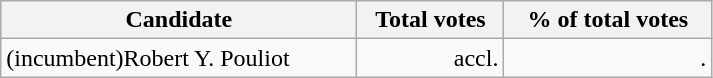<table style="width:475px;" class="wikitable">
<tr bgcolor="#EEEEEE">
<th align="left">Candidate</th>
<th align="right">Total votes</th>
<th align="right">% of total votes</th>
</tr>
<tr>
<td align="left">(incumbent)Robert Y. Pouliot</td>
<td align="right">accl.</td>
<td align="right">.</td>
</tr>
</table>
